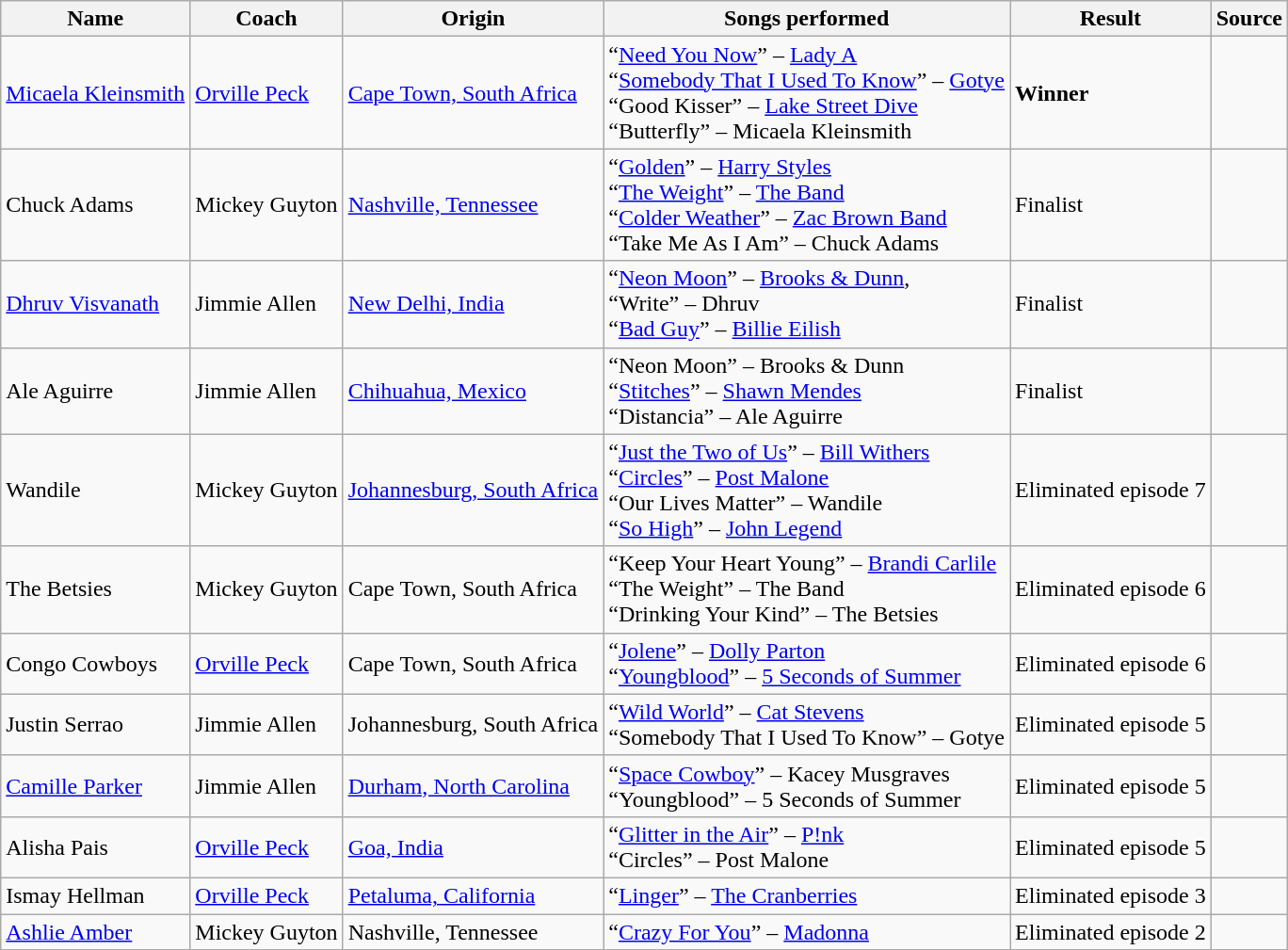<table class="wikitable">
<tr>
<th>Name</th>
<th>Coach</th>
<th>Origin</th>
<th>Songs performed</th>
<th>Result</th>
<th>Source</th>
</tr>
<tr>
<td><a href='#'>Micaela Kleinsmith</a></td>
<td><a href='#'>Orville Peck</a></td>
<td><a href='#'>Cape Town, South Africa</a></td>
<td>“<a href='#'>Need You Now</a>” – <a href='#'>Lady A</a> <br>“<a href='#'>Somebody That I Used To Know</a>” – <a href='#'>Gotye</a><br>“Good Kisser” – <a href='#'>Lake Street Dive</a><br>“Butterfly” – Micaela Kleinsmith</td>
<td><strong>Winner</strong></td>
<td></td>
</tr>
<tr>
<td>Chuck Adams</td>
<td>Mickey Guyton</td>
<td><a href='#'>Nashville, Tennessee</a></td>
<td>“<a href='#'>Golden</a>” – <a href='#'>Harry Styles</a> <br>“<a href='#'>The Weight</a>” – <a href='#'>The Band</a> <br>“<a href='#'>Colder Weather</a>” – <a href='#'>Zac Brown Band</a><br>“Take Me As I Am” – Chuck Adams</td>
<td>Finalist</td>
<td></td>
</tr>
<tr>
<td><a href='#'>Dhruv Visvanath</a></td>
<td>Jimmie Allen</td>
<td><a href='#'>New Delhi, India</a></td>
<td>“<a href='#'>Neon Moon</a>” – <a href='#'>Brooks & Dunn</a>,<br>“Write” – Dhruv<br>“<a href='#'>Bad Guy</a>” – <a href='#'>Billie Eilish</a></td>
<td>Finalist</td>
<td></td>
</tr>
<tr>
<td>Ale Aguirre</td>
<td>Jimmie Allen</td>
<td><a href='#'>Chihuahua, Mexico</a></td>
<td>“Neon Moon” – Brooks & Dunn<br> “<a href='#'>Stitches</a>” – <a href='#'>Shawn Mendes</a> <br>“Distancia” – Ale Aguirre</td>
<td>Finalist</td>
<td></td>
</tr>
<tr>
<td>Wandile</td>
<td>Mickey Guyton</td>
<td><a href='#'>Johannesburg, South Africa</a></td>
<td>“<a href='#'>Just the Two of Us</a>” – <a href='#'>Bill Withers</a><br>“<a href='#'>Circles</a>” – <a href='#'>Post Malone</a> <br>“Our Lives Matter” – Wandile <br>“<a href='#'>So High</a>” – <a href='#'>John Legend</a></td>
<td>Eliminated episode 7</td>
<td></td>
</tr>
<tr>
<td>The Betsies</td>
<td>Mickey Guyton</td>
<td>Cape Town, South Africa</td>
<td>“Keep Your Heart Young” – <a href='#'>Brandi Carlile</a><br>“The Weight” – The Band<br>“Drinking Your Kind” – The Betsies</td>
<td>Eliminated episode 6</td>
<td></td>
</tr>
<tr>
<td>Congo Cowboys</td>
<td><a href='#'>Orville Peck</a></td>
<td>Cape Town, South Africa</td>
<td>“<a href='#'>Jolene</a>” – <a href='#'>Dolly Parton</a><br>“<a href='#'>Youngblood</a>” – <a href='#'>5 Seconds of Summer</a></td>
<td>Eliminated episode 6</td>
<td></td>
</tr>
<tr>
<td>Justin Serrao</td>
<td>Jimmie Allen</td>
<td>Johannesburg, South Africa</td>
<td>“<a href='#'>Wild World</a>” – <a href='#'>Cat Stevens</a><br>“Somebody That I Used To Know” – Gotye</td>
<td>Eliminated episode 5</td>
<td></td>
</tr>
<tr>
<td><a href='#'>Camille Parker</a></td>
<td>Jimmie Allen</td>
<td><a href='#'>Durham, North Carolina</a></td>
<td>“<a href='#'>Space Cowboy</a>” – Kacey Musgraves<br>“Youngblood” – 5 Seconds of Summer</td>
<td>Eliminated episode 5</td>
<td></td>
</tr>
<tr>
<td>Alisha Pais</td>
<td><a href='#'>Orville Peck</a></td>
<td><a href='#'>Goa, India</a></td>
<td>“<a href='#'>Glitter in the Air</a>” – <a href='#'>P!nk</a><br>“Circles” – Post Malone</td>
<td>Eliminated episode 5</td>
<td></td>
</tr>
<tr>
<td>Ismay Hellman</td>
<td><a href='#'>Orville Peck</a></td>
<td><a href='#'>Petaluma, California</a></td>
<td>“<a href='#'>Linger</a>” – <a href='#'>The Cranberries</a></td>
<td>Eliminated episode 3</td>
<td></td>
</tr>
<tr>
<td><a href='#'>Ashlie Amber</a></td>
<td>Mickey Guyton</td>
<td>Nashville, Tennessee</td>
<td>“<a href='#'>Crazy For You</a>” – <a href='#'>Madonna</a></td>
<td>Eliminated episode 2</td>
<td></td>
</tr>
</table>
